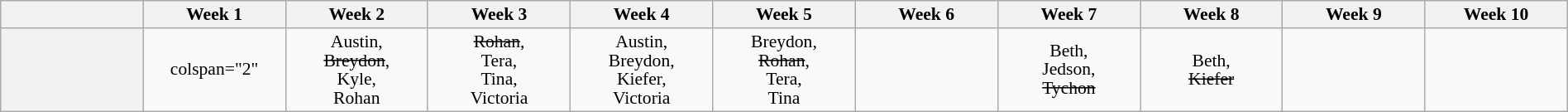<table class="wikitable" style="text-align:center; font-size:90%; width:100%; line-height:15px;">
<tr>
<th style="width:7%"></th>
<th style="width:7%">Week 1</th>
<th style="width:7%">Week 2</th>
<th style="width:7%">Week 3</th>
<th style="width:7%">Week 4</th>
<th style="width:7%">Week 5</th>
<th style="width:7%">Week 6</th>
<th style="width:7%">Week 7</th>
<th style="width:7%">Week 8</th>
<th style="width:7%">Week 9</th>
<th style="width:7%">Week 10</th>
</tr>
<tr>
<th></th>
<td>colspan="2"</td>
<td>Austin,<br><s>Breydon</s>,<br>Kyle,<br>Rohan</td>
<td><s>Rohan</s>,<br>Tera,<br>Tina,<br>Victoria</td>
<td>Austin,<br>Breydon,<br>Kiefer,<br>Victoria</td>
<td>Breydon,<br><s>Rohan</s>,<br>Tera,<br>Tina</td>
<td></td>
<td>Beth,<br>Jedson,<br><s>Tychon</s></td>
<td>Beth,<br> <s>Kiefer</s></td>
<td></td>
</tr>
</table>
